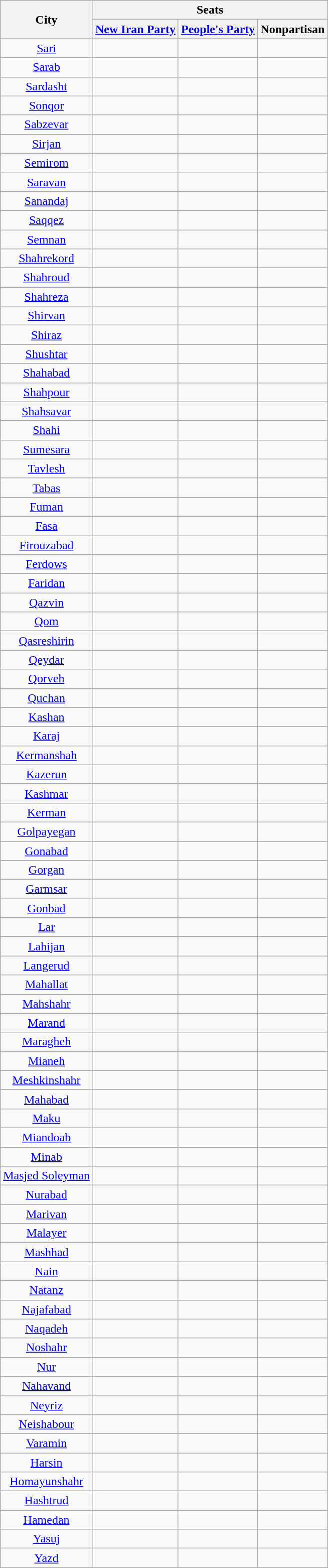<table class="wikitable" style="font-size:100%;text-align:center;">
<tr>
<th rowspan="2">City</th>
<th colspan="3">Seats</th>
</tr>
<tr>
<th><a href='#'>New Iran Party</a></th>
<th><a href='#'>People's Party</a></th>
<th>Nonpartisan</th>
</tr>
<tr>
<td><a href='#'>Sari</a></td>
<td></td>
<td></td>
<td></td>
</tr>
<tr>
<td><a href='#'>Sarab</a></td>
<td></td>
<td></td>
<td></td>
</tr>
<tr>
<td><a href='#'>Sardasht</a></td>
<td></td>
<td></td>
<td></td>
</tr>
<tr>
<td><a href='#'>Sonqor</a></td>
<td></td>
<td></td>
<td></td>
</tr>
<tr>
<td><a href='#'>Sabzevar</a></td>
<td></td>
<td></td>
<td></td>
</tr>
<tr>
<td><a href='#'>Sirjan</a></td>
<td></td>
<td></td>
<td></td>
</tr>
<tr>
<td><a href='#'>Semirom</a></td>
<td></td>
<td></td>
<td></td>
</tr>
<tr>
<td><a href='#'>Saravan</a></td>
<td></td>
<td></td>
<td></td>
</tr>
<tr>
<td><a href='#'>Sanandaj</a></td>
<td></td>
<td></td>
<td></td>
</tr>
<tr>
<td><a href='#'>Saqqez</a></td>
<td></td>
<td></td>
<td></td>
</tr>
<tr>
<td><a href='#'>Semnan</a></td>
<td></td>
<td></td>
<td></td>
</tr>
<tr>
<td><a href='#'>Shahrekord</a></td>
<td></td>
<td></td>
<td></td>
</tr>
<tr>
<td><a href='#'>Shahroud</a></td>
<td></td>
<td></td>
<td></td>
</tr>
<tr>
<td><a href='#'>Shahreza</a></td>
<td></td>
<td></td>
<td></td>
</tr>
<tr>
<td><a href='#'>Shirvan</a></td>
<td></td>
<td></td>
<td></td>
</tr>
<tr>
<td><a href='#'>Shiraz</a></td>
<td></td>
<td></td>
<td></td>
</tr>
<tr>
<td><a href='#'>Shushtar</a></td>
<td></td>
<td></td>
<td></td>
</tr>
<tr>
<td><a href='#'>Shahabad</a></td>
<td></td>
<td></td>
<td></td>
</tr>
<tr>
<td><a href='#'>Shahpour</a></td>
<td></td>
<td></td>
<td></td>
</tr>
<tr>
<td><a href='#'>Shahsavar</a></td>
<td></td>
<td></td>
<td></td>
</tr>
<tr>
<td><a href='#'>Shahi</a></td>
<td></td>
<td></td>
<td></td>
</tr>
<tr>
<td><a href='#'>Sumesara</a></td>
<td></td>
<td></td>
<td></td>
</tr>
<tr>
<td><a href='#'>Tavlesh</a></td>
<td></td>
<td></td>
<td></td>
</tr>
<tr>
<td><a href='#'>Tabas</a></td>
<td></td>
<td></td>
<td></td>
</tr>
<tr>
<td><a href='#'>Fuman</a></td>
<td></td>
<td></td>
<td></td>
</tr>
<tr>
<td><a href='#'>Fasa</a></td>
<td></td>
<td></td>
<td></td>
</tr>
<tr>
<td><a href='#'>Firouzabad</a></td>
<td></td>
<td></td>
<td></td>
</tr>
<tr>
<td><a href='#'>Ferdows</a></td>
<td></td>
<td></td>
<td></td>
</tr>
<tr>
<td><a href='#'>Faridan</a></td>
<td></td>
<td></td>
<td></td>
</tr>
<tr>
<td><a href='#'>Qazvin</a></td>
<td></td>
<td></td>
<td></td>
</tr>
<tr>
<td><a href='#'>Qom</a></td>
<td></td>
<td></td>
<td></td>
</tr>
<tr>
<td><a href='#'>Qasreshirin</a></td>
<td></td>
<td></td>
<td></td>
</tr>
<tr>
<td><a href='#'>Qeydar</a></td>
<td></td>
<td></td>
<td></td>
</tr>
<tr>
<td><a href='#'>Qorveh</a></td>
<td></td>
<td></td>
<td></td>
</tr>
<tr>
<td><a href='#'>Quchan</a></td>
<td></td>
<td></td>
<td></td>
</tr>
<tr>
<td><a href='#'>Kashan</a></td>
<td></td>
<td></td>
<td></td>
</tr>
<tr>
<td><a href='#'>Karaj</a></td>
<td></td>
<td></td>
<td></td>
</tr>
<tr>
<td><a href='#'>Kermanshah</a></td>
<td></td>
<td></td>
<td></td>
</tr>
<tr>
<td><a href='#'>Kazerun</a></td>
<td></td>
<td></td>
<td></td>
</tr>
<tr>
<td><a href='#'>Kashmar</a></td>
<td></td>
<td></td>
<td></td>
</tr>
<tr>
<td><a href='#'>Kerman</a></td>
<td></td>
<td></td>
<td></td>
</tr>
<tr>
<td><a href='#'>Golpayegan</a></td>
<td></td>
<td></td>
<td></td>
</tr>
<tr>
<td><a href='#'>Gonabad</a></td>
<td></td>
<td></td>
<td></td>
</tr>
<tr>
<td><a href='#'>Gorgan</a></td>
<td></td>
<td></td>
<td></td>
</tr>
<tr>
<td><a href='#'>Garmsar</a></td>
<td></td>
<td></td>
<td></td>
</tr>
<tr>
<td><a href='#'>Gonbad</a></td>
<td></td>
<td></td>
<td></td>
</tr>
<tr>
<td><a href='#'>Lar</a></td>
<td></td>
<td></td>
<td></td>
</tr>
<tr>
<td><a href='#'>Lahijan</a></td>
<td></td>
<td></td>
<td></td>
</tr>
<tr>
<td><a href='#'>Langerud</a></td>
<td></td>
<td></td>
<td></td>
</tr>
<tr>
<td><a href='#'>Mahallat</a></td>
<td></td>
<td></td>
<td></td>
</tr>
<tr>
<td><a href='#'>Mahshahr</a></td>
<td></td>
<td></td>
<td></td>
</tr>
<tr>
<td><a href='#'>Marand</a></td>
<td></td>
<td></td>
<td></td>
</tr>
<tr>
<td><a href='#'>Maragheh</a></td>
<td></td>
<td></td>
<td></td>
</tr>
<tr>
<td><a href='#'>Mianeh</a></td>
<td></td>
<td></td>
<td></td>
</tr>
<tr>
<td><a href='#'>Meshkinshahr</a></td>
<td></td>
<td></td>
<td></td>
</tr>
<tr>
<td><a href='#'>Mahabad</a></td>
<td></td>
<td></td>
<td></td>
</tr>
<tr>
<td><a href='#'>Maku</a></td>
<td></td>
<td></td>
<td></td>
</tr>
<tr>
<td><a href='#'>Miandoab</a></td>
<td></td>
<td></td>
<td></td>
</tr>
<tr>
<td><a href='#'>Minab</a></td>
<td></td>
<td></td>
<td></td>
</tr>
<tr>
<td><a href='#'>Masjed Soleyman</a></td>
<td></td>
<td></td>
<td></td>
</tr>
<tr>
<td><a href='#'>Nurabad</a></td>
<td></td>
<td></td>
<td></td>
</tr>
<tr>
<td><a href='#'>Marivan</a></td>
<td></td>
<td></td>
<td></td>
</tr>
<tr>
<td><a href='#'>Malayer</a></td>
<td></td>
<td></td>
<td></td>
</tr>
<tr>
<td><a href='#'>Mashhad</a></td>
<td></td>
<td></td>
<td></td>
</tr>
<tr>
<td><a href='#'>Nain</a></td>
<td></td>
<td></td>
<td></td>
</tr>
<tr>
<td><a href='#'>Natanz</a></td>
<td></td>
<td></td>
<td></td>
</tr>
<tr>
<td><a href='#'>Najafabad</a></td>
<td></td>
<td></td>
<td></td>
</tr>
<tr>
<td><a href='#'>Naqadeh</a></td>
<td></td>
<td></td>
<td></td>
</tr>
<tr>
<td><a href='#'>Noshahr</a></td>
<td></td>
<td></td>
<td></td>
</tr>
<tr>
<td><a href='#'>Nur</a></td>
<td></td>
<td></td>
<td></td>
</tr>
<tr>
<td><a href='#'>Nahavand</a></td>
<td></td>
<td></td>
<td></td>
</tr>
<tr>
<td><a href='#'>Neyriz</a></td>
<td></td>
<td></td>
<td></td>
</tr>
<tr>
<td><a href='#'>Neishabour</a></td>
<td></td>
<td></td>
<td></td>
</tr>
<tr>
<td><a href='#'>Varamin</a></td>
<td></td>
<td></td>
<td></td>
</tr>
<tr>
<td><a href='#'>Harsin</a></td>
<td></td>
<td></td>
<td></td>
</tr>
<tr>
<td><a href='#'>Homayunshahr</a></td>
<td></td>
<td></td>
<td></td>
</tr>
<tr>
<td><a href='#'>Hashtrud</a></td>
<td></td>
<td></td>
<td></td>
</tr>
<tr>
<td><a href='#'>Hamedan</a></td>
<td></td>
<td></td>
<td></td>
</tr>
<tr>
<td><a href='#'>Yasuj</a></td>
<td></td>
<td></td>
<td></td>
</tr>
<tr>
<td><a href='#'>Yazd</a></td>
<td></td>
<td></td>
<td></td>
</tr>
</table>
